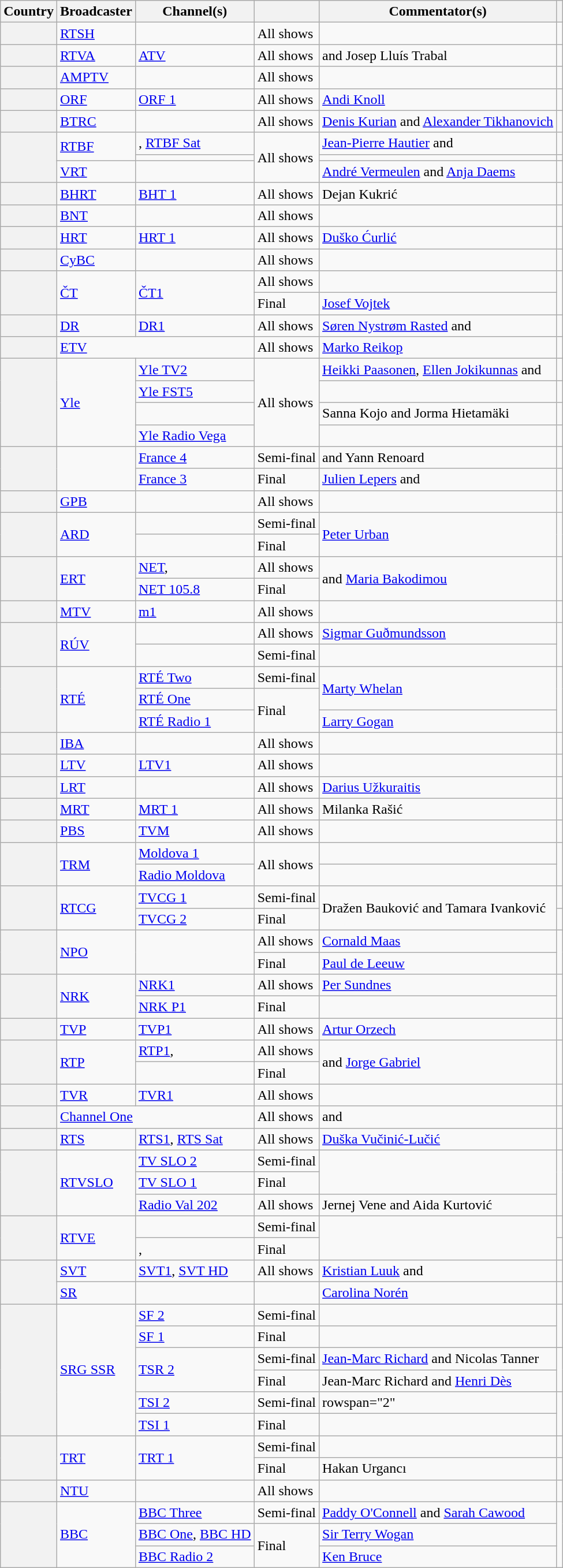<table class="wikitable plainrowheaders">
<tr>
<th scope="col">Country</th>
<th scope="col">Broadcaster</th>
<th scope="col">Channel(s)</th>
<th scope="col"></th>
<th scope="col">Commentator(s)</th>
<th scope="col"></th>
</tr>
<tr>
<th scope="row"></th>
<td><a href='#'>RTSH</a></td>
<td></td>
<td>All shows</td>
<td></td>
<td></td>
</tr>
<tr>
<th scope="row"></th>
<td><a href='#'>RTVA</a></td>
<td><a href='#'>ATV</a></td>
<td>All shows</td>
<td> and Josep Lluís Trabal</td>
<td></td>
</tr>
<tr>
<th scope="row"></th>
<td><a href='#'>AMPTV</a></td>
<td></td>
<td>All shows</td>
<td></td>
<td></td>
</tr>
<tr>
<th scope="row"></th>
<td><a href='#'>ORF</a></td>
<td><a href='#'>ORF 1</a></td>
<td>All shows</td>
<td><a href='#'>Andi Knoll</a></td>
<td></td>
</tr>
<tr>
<th scope="row"></th>
<td><a href='#'>BTRC</a></td>
<td></td>
<td>All shows</td>
<td><a href='#'>Denis Kurian</a> and <a href='#'>Alexander Tikhanovich</a></td>
<td></td>
</tr>
<tr>
<th scope="rowgroup" rowspan="3"></th>
<td rowspan="2"><a href='#'>RTBF</a></td>
<td>, <a href='#'>RTBF Sat</a></td>
<td rowspan="3">All shows</td>
<td><a href='#'>Jean-Pierre Hautier</a> and </td>
<td></td>
</tr>
<tr>
<td></td>
<td></td>
<td></td>
</tr>
<tr>
<td><a href='#'>VRT</a></td>
<td></td>
<td><a href='#'>André Vermeulen</a> and <a href='#'>Anja Daems</a></td>
<td></td>
</tr>
<tr>
<th scope="row"></th>
<td><a href='#'>BHRT</a></td>
<td><a href='#'>BHT 1</a></td>
<td>All shows</td>
<td>Dejan Kukrić</td>
<td></td>
</tr>
<tr>
<th scope="row"></th>
<td><a href='#'>BNT</a></td>
<td></td>
<td>All shows</td>
<td></td>
<td></td>
</tr>
<tr>
<th scope="row"></th>
<td><a href='#'>HRT</a></td>
<td><a href='#'>HRT 1</a></td>
<td>All shows</td>
<td><a href='#'>Duško Ćurlić</a></td>
<td></td>
</tr>
<tr>
<th scope="row"></th>
<td><a href='#'>CyBC</a></td>
<td></td>
<td>All shows</td>
<td></td>
<td></td>
</tr>
<tr>
<th scope="rowgroup" rowspan="2"></th>
<td rowspan="2"><a href='#'>ČT</a></td>
<td rowspan="2"><a href='#'>ČT1</a></td>
<td>All shows</td>
<td></td>
<td rowspan="2"></td>
</tr>
<tr>
<td>Final</td>
<td><a href='#'>Josef Vojtek</a></td>
</tr>
<tr>
<th scope="row"></th>
<td><a href='#'>DR</a></td>
<td><a href='#'>DR1</a></td>
<td>All shows</td>
<td><a href='#'>Søren Nystrøm Rasted</a> and </td>
<td></td>
</tr>
<tr>
<th scope="row"></th>
<td colspan="2"><a href='#'>ETV</a></td>
<td>All shows</td>
<td><a href='#'>Marko Reikop</a></td>
<td></td>
</tr>
<tr>
<th scope="rowgroup" rowspan="4"></th>
<td rowspan="4"><a href='#'>Yle</a></td>
<td><a href='#'>Yle TV2</a></td>
<td rowspan="4">All shows</td>
<td><a href='#'>Heikki Paasonen</a>, <a href='#'>Ellen Jokikunnas</a> and </td>
<td></td>
</tr>
<tr>
<td><a href='#'>Yle FST5</a></td>
<td></td>
<td></td>
</tr>
<tr>
<td></td>
<td>Sanna Kojo and Jorma Hietamäki</td>
<td></td>
</tr>
<tr>
<td><a href='#'>Yle Radio Vega</a></td>
<td></td>
<td></td>
</tr>
<tr>
<th scope="rowgroup" rowspan="2"></th>
<td rowspan="2"></td>
<td><a href='#'>France 4</a></td>
<td>Semi-final</td>
<td> and Yann Renoard</td>
<td></td>
</tr>
<tr>
<td><a href='#'>France 3</a></td>
<td>Final</td>
<td><a href='#'>Julien Lepers</a> and </td>
<td></td>
</tr>
<tr>
<th scope="row"></th>
<td><a href='#'>GPB</a></td>
<td></td>
<td>All shows</td>
<td></td>
<td></td>
</tr>
<tr>
<th scope="rowgroup" rowspan="2"></th>
<td rowspan="2"><a href='#'>ARD</a></td>
<td></td>
<td>Semi-final</td>
<td rowspan="2"><a href='#'>Peter Urban</a></td>
<td rowspan="2"></td>
</tr>
<tr>
<td></td>
<td>Final</td>
</tr>
<tr>
<th scope="rowgroup" rowspan="2"></th>
<td rowspan="2"><a href='#'>ERT</a></td>
<td><a href='#'>NET</a>, </td>
<td>All shows</td>
<td rowspan="2"> and <a href='#'>Maria Bakodimou</a></td>
<td rowspan="2"></td>
</tr>
<tr>
<td><a href='#'>NET 105.8</a></td>
<td>Final</td>
</tr>
<tr>
<th scope="row"></th>
<td><a href='#'>MTV</a></td>
<td><a href='#'>m1</a></td>
<td>All shows</td>
<td></td>
<td></td>
</tr>
<tr>
<th scope="rowgroup" rowspan="2"></th>
<td rowspan="2"><a href='#'>RÚV</a></td>
<td></td>
<td>All shows</td>
<td><a href='#'>Sigmar Guðmundsson</a></td>
<td rowspan="2"></td>
</tr>
<tr>
<td></td>
<td>Semi-final</td>
<td></td>
</tr>
<tr>
<th scope="rowgroup" rowspan="3"></th>
<td rowspan="3"><a href='#'>RTÉ</a></td>
<td><a href='#'>RTÉ Two</a></td>
<td>Semi-final</td>
<td rowspan="2"><a href='#'>Marty Whelan</a></td>
<td rowspan="3"></td>
</tr>
<tr>
<td><a href='#'>RTÉ One</a></td>
<td rowspan="2">Final</td>
</tr>
<tr>
<td><a href='#'>RTÉ Radio 1</a></td>
<td><a href='#'>Larry Gogan</a></td>
</tr>
<tr>
<th scope="row"></th>
<td><a href='#'>IBA</a></td>
<td></td>
<td>All shows</td>
<td></td>
<td></td>
</tr>
<tr>
<th scope="row"></th>
<td><a href='#'>LTV</a></td>
<td><a href='#'>LTV1</a></td>
<td>All shows</td>
<td></td>
<td></td>
</tr>
<tr>
<th scope="row"></th>
<td><a href='#'>LRT</a></td>
<td></td>
<td>All shows</td>
<td><a href='#'>Darius Užkuraitis</a></td>
<td></td>
</tr>
<tr>
<th scope="row"></th>
<td><a href='#'>MRT</a></td>
<td><a href='#'>MRT 1</a></td>
<td>All shows</td>
<td>Milanka Rašić</td>
<td></td>
</tr>
<tr>
<th scope="row"></th>
<td><a href='#'>PBS</a></td>
<td><a href='#'>TVM</a></td>
<td>All shows</td>
<td></td>
<td></td>
</tr>
<tr>
<th scope="rowgroup" rowspan="2"></th>
<td rowspan="2"><a href='#'>TRM</a></td>
<td><a href='#'>Moldova 1</a></td>
<td rowspan="2">All shows</td>
<td></td>
<td rowspan="2"></td>
</tr>
<tr>
<td><a href='#'>Radio Moldova</a></td>
<td></td>
</tr>
<tr>
<th scope="rowgroup" rowspan="2"></th>
<td rowspan="2"><a href='#'>RTCG</a></td>
<td><a href='#'>TVCG 1</a></td>
<td>Semi-final</td>
<td rowspan="2">Dražen Bauković and Tamara Ivanković</td>
<td></td>
</tr>
<tr>
<td><a href='#'>TVCG 2</a></td>
<td>Final</td>
<td></td>
</tr>
<tr>
<th scope="rowgroup" rowspan="2"></th>
<td rowspan="2"><a href='#'>NPO</a></td>
<td rowspan="2"></td>
<td>All shows</td>
<td><a href='#'>Cornald Maas</a></td>
<td rowspan="2"></td>
</tr>
<tr>
<td>Final</td>
<td><a href='#'>Paul de Leeuw</a></td>
</tr>
<tr>
<th scope="rowgroup" rowspan="2"></th>
<td rowspan="2"><a href='#'>NRK</a></td>
<td><a href='#'>NRK1</a></td>
<td>All shows</td>
<td><a href='#'>Per Sundnes</a></td>
<td rowspan="2"></td>
</tr>
<tr>
<td><a href='#'>NRK P1</a></td>
<td>Final</td>
<td></td>
</tr>
<tr>
<th scope="row"></th>
<td><a href='#'>TVP</a></td>
<td><a href='#'>TVP1</a></td>
<td>All shows</td>
<td><a href='#'>Artur Orzech</a></td>
<td></td>
</tr>
<tr>
<th scope="rowgroup" rowspan="2"></th>
<td rowspan="2"><a href='#'>RTP</a></td>
<td><a href='#'>RTP1</a>, </td>
<td>All shows</td>
<td rowspan="2"> and <a href='#'>Jorge Gabriel</a></td>
<td rowspan="2"></td>
</tr>
<tr>
<td></td>
<td>Final</td>
</tr>
<tr>
<th scope="row"></th>
<td><a href='#'>TVR</a></td>
<td><a href='#'>TVR1</a></td>
<td>All shows</td>
<td></td>
<td></td>
</tr>
<tr>
<th scope="row"></th>
<td colspan="2"><a href='#'>Channel One</a></td>
<td>All shows</td>
<td> and </td>
<td></td>
</tr>
<tr>
<th scope="row"></th>
<td><a href='#'>RTS</a></td>
<td><a href='#'>RTS1</a>, <a href='#'>RTS Sat</a></td>
<td>All shows</td>
<td><a href='#'>Duška Vučinić-Lučić</a></td>
<td></td>
</tr>
<tr>
<th scope="row" rowspan="3"></th>
<td rowspan="3"><a href='#'>RTVSLO</a></td>
<td><a href='#'>TV SLO 2</a></td>
<td>Semi-final</td>
<td rowspan="2"></td>
<td rowspan="3"></td>
</tr>
<tr>
<td><a href='#'>TV SLO 1</a></td>
<td>Final</td>
</tr>
<tr>
<td><a href='#'>Radio Val 202</a></td>
<td>All shows</td>
<td>Jernej Vene and Aida Kurtović</td>
</tr>
<tr>
<th scope="rowgroup" rowspan="2"></th>
<td rowspan="2"><a href='#'>RTVE</a></td>
<td></td>
<td>Semi-final</td>
<td rowspan="2"></td>
<td></td>
</tr>
<tr>
<td>, </td>
<td>Final</td>
<td></td>
</tr>
<tr>
<th scope="rowgroup" rowspan="2"></th>
<td><a href='#'>SVT</a></td>
<td><a href='#'>SVT1</a>, <a href='#'>SVT HD</a></td>
<td>All shows</td>
<td><a href='#'>Kristian Luuk</a> and </td>
<td></td>
</tr>
<tr>
<td><a href='#'>SR</a></td>
<td></td>
<td></td>
<td><a href='#'>Carolina Norén</a></td>
<td></td>
</tr>
<tr>
<th scope="rowgroup" rowspan="6"></th>
<td rowspan="6"><a href='#'>SRG SSR</a></td>
<td><a href='#'>SF 2</a></td>
<td>Semi-final</td>
<td></td>
<td rowspan="2"></td>
</tr>
<tr>
<td><a href='#'>SF 1</a></td>
<td>Final</td>
<td></td>
</tr>
<tr>
<td rowspan="2"><a href='#'>TSR 2</a></td>
<td>Semi-final</td>
<td><a href='#'>Jean-Marc Richard</a> and Nicolas Tanner</td>
<td rowspan="2"></td>
</tr>
<tr>
<td>Final</td>
<td>Jean-Marc Richard and <a href='#'>Henri Dès</a></td>
</tr>
<tr>
<td><a href='#'>TSI 2</a></td>
<td>Semi-final</td>
<td>rowspan="2" </td>
<td rowspan="2"></td>
</tr>
<tr>
<td><a href='#'>TSI 1</a></td>
<td>Final</td>
</tr>
<tr>
<th scope="rowgroup" rowspan="2"></th>
<td rowspan="2"><a href='#'>TRT</a></td>
<td rowspan="2"><a href='#'>TRT 1</a></td>
<td>Semi-final</td>
<td></td>
<td></td>
</tr>
<tr>
<td>Final</td>
<td>Hakan Urgancı</td>
<td></td>
</tr>
<tr>
<th scope="row"></th>
<td><a href='#'>NTU</a></td>
<td></td>
<td>All shows</td>
<td></td>
<td></td>
</tr>
<tr>
<th scope="rowgroup" rowspan="3"></th>
<td rowspan="3"><a href='#'>BBC</a></td>
<td><a href='#'>BBC Three</a></td>
<td>Semi-final</td>
<td><a href='#'>Paddy O'Connell</a> and <a href='#'>Sarah Cawood</a></td>
<td rowspan="3"></td>
</tr>
<tr>
<td><a href='#'>BBC One</a>, <a href='#'>BBC HD</a></td>
<td rowspan="2">Final</td>
<td><a href='#'>Sir Terry Wogan</a></td>
</tr>
<tr>
<td><a href='#'>BBC Radio 2</a></td>
<td><a href='#'>Ken Bruce</a></td>
</tr>
</table>
